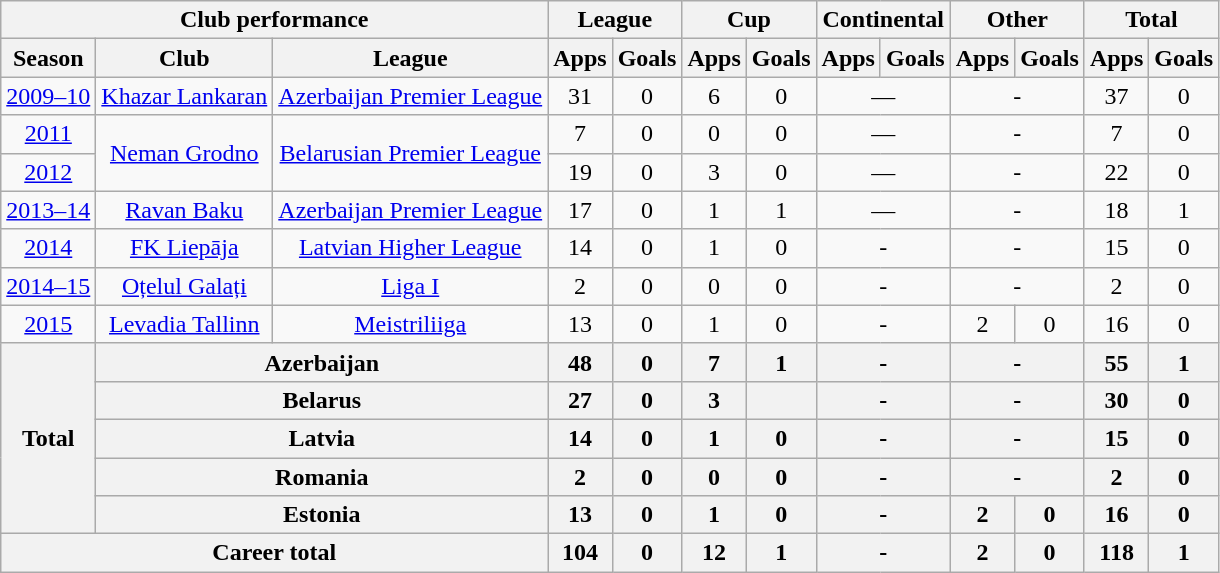<table class="wikitable" style="text-align:center">
<tr>
<th colspan=3>Club performance</th>
<th colspan=2>League</th>
<th colspan=2>Cup</th>
<th colspan=2>Continental</th>
<th colspan=2>Other</th>
<th colspan=2>Total</th>
</tr>
<tr>
<th>Season</th>
<th>Club</th>
<th>League</th>
<th>Apps</th>
<th>Goals</th>
<th>Apps</th>
<th>Goals</th>
<th>Apps</th>
<th>Goals</th>
<th>Apps</th>
<th>Goals</th>
<th>Apps</th>
<th>Goals</th>
</tr>
<tr>
<td><a href='#'>2009–10</a></td>
<td><a href='#'>Khazar Lankaran</a></td>
<td><a href='#'>Azerbaijan Premier League</a></td>
<td>31</td>
<td>0</td>
<td>6</td>
<td>0</td>
<td colspan="2">—</td>
<td colspan="2">-</td>
<td>37</td>
<td>0</td>
</tr>
<tr>
<td><a href='#'>2011</a></td>
<td rowspan="2"><a href='#'>Neman Grodno</a></td>
<td rowspan="2"><a href='#'>Belarusian Premier League</a></td>
<td>7</td>
<td>0</td>
<td>0</td>
<td>0</td>
<td colspan="2">—</td>
<td colspan="2">-</td>
<td>7</td>
<td>0</td>
</tr>
<tr>
<td><a href='#'>2012</a></td>
<td>19</td>
<td>0</td>
<td>3</td>
<td>0</td>
<td colspan="2">—</td>
<td colspan="2">-</td>
<td>22</td>
<td>0</td>
</tr>
<tr>
<td><a href='#'>2013–14</a></td>
<td><a href='#'>Ravan Baku</a></td>
<td><a href='#'>Azerbaijan Premier League</a></td>
<td>17</td>
<td>0</td>
<td>1</td>
<td>1</td>
<td colspan="2">—</td>
<td colspan="2">-</td>
<td>18</td>
<td>1</td>
</tr>
<tr>
<td><a href='#'>2014</a></td>
<td><a href='#'>FK Liepāja</a></td>
<td><a href='#'>Latvian Higher League</a></td>
<td>14</td>
<td>0</td>
<td>1</td>
<td>0</td>
<td colspan="2">-</td>
<td colspan="2">-</td>
<td>15</td>
<td>0</td>
</tr>
<tr>
<td><a href='#'>2014–15</a></td>
<td><a href='#'>Oțelul Galați</a></td>
<td><a href='#'>Liga I</a></td>
<td>2</td>
<td>0</td>
<td>0</td>
<td>0</td>
<td colspan="2">-</td>
<td colspan="2">-</td>
<td>2</td>
<td>0</td>
</tr>
<tr>
<td><a href='#'>2015</a></td>
<td><a href='#'>Levadia Tallinn</a></td>
<td><a href='#'>Meistriliiga</a></td>
<td>13</td>
<td>0</td>
<td>1</td>
<td>0</td>
<td colspan="2">-</td>
<td>2</td>
<td>0</td>
<td>16</td>
<td>0</td>
</tr>
<tr>
<th rowspan=5>Total</th>
<th colspan=2>Azerbaijan</th>
<th>48</th>
<th>0</th>
<th>7</th>
<th>1</th>
<th colspan="2">-</th>
<th colspan="2">-</th>
<th>55</th>
<th>1</th>
</tr>
<tr>
<th colspan=2>Belarus</th>
<th>27</th>
<th>0</th>
<th>3</th>
<th></th>
<th colspan="2">-</th>
<th colspan="2">-</th>
<th>30</th>
<th>0</th>
</tr>
<tr>
<th colspan=2>Latvia</th>
<th>14</th>
<th>0</th>
<th>1</th>
<th>0</th>
<th colspan="2">-</th>
<th colspan="2">-</th>
<th>15</th>
<th>0</th>
</tr>
<tr>
<th colspan=2>Romania</th>
<th>2</th>
<th>0</th>
<th>0</th>
<th>0</th>
<th colspan="2">-</th>
<th colspan="2">-</th>
<th>2</th>
<th>0</th>
</tr>
<tr>
<th colspan=2>Estonia</th>
<th>13</th>
<th>0</th>
<th>1</th>
<th>0</th>
<th colspan="2">-</th>
<th>2</th>
<th>0</th>
<th>16</th>
<th>0</th>
</tr>
<tr>
<th colspan=3>Career total</th>
<th>104</th>
<th>0</th>
<th>12</th>
<th>1</th>
<th colspan="2">-</th>
<th>2</th>
<th>0</th>
<th>118</th>
<th>1</th>
</tr>
</table>
